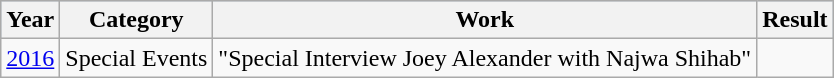<table class="wikitable sortable">
<tr style="background:#b0c4de; text-align:center;">
<th>Year</th>
<th>Category</th>
<th>Work</th>
<th>Result</th>
</tr>
<tr>
<td><a href='#'>2016</a></td>
<td>Special Events</td>
<td>"Special Interview Joey Alexander with Najwa Shihab"</td>
<td></td>
</tr>
</table>
